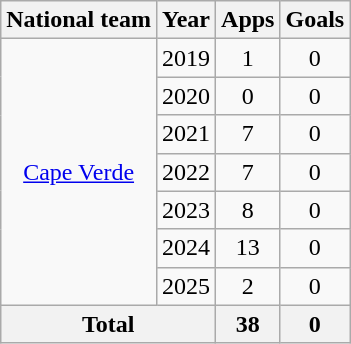<table class="wikitable" style="text-align:center">
<tr>
<th>National team</th>
<th>Year</th>
<th>Apps</th>
<th>Goals</th>
</tr>
<tr>
<td rowspan="7"><a href='#'>Cape Verde</a></td>
<td>2019</td>
<td>1</td>
<td>0</td>
</tr>
<tr>
<td>2020</td>
<td>0</td>
<td>0</td>
</tr>
<tr>
<td>2021</td>
<td>7</td>
<td>0</td>
</tr>
<tr>
<td>2022</td>
<td>7</td>
<td>0</td>
</tr>
<tr>
<td>2023</td>
<td>8</td>
<td>0</td>
</tr>
<tr>
<td>2024</td>
<td>13</td>
<td>0</td>
</tr>
<tr>
<td>2025</td>
<td>2</td>
<td>0</td>
</tr>
<tr>
<th colspan="2">Total</th>
<th>38</th>
<th>0</th>
</tr>
</table>
